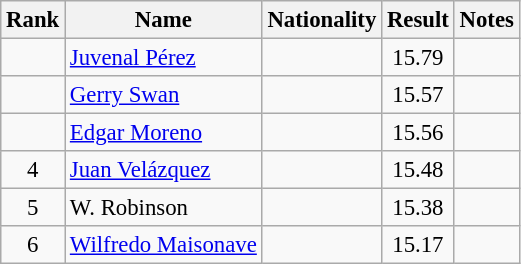<table class="wikitable sortable" style="text-align:center;font-size:95%">
<tr>
<th>Rank</th>
<th>Name</th>
<th>Nationality</th>
<th>Result</th>
<th>Notes</th>
</tr>
<tr>
<td></td>
<td align=left><a href='#'>Juvenal Pérez</a></td>
<td align=left></td>
<td>15.79</td>
<td></td>
</tr>
<tr>
<td></td>
<td align=left><a href='#'>Gerry Swan</a></td>
<td align=left></td>
<td>15.57</td>
<td></td>
</tr>
<tr>
<td></td>
<td align=left><a href='#'>Edgar Moreno</a></td>
<td align=left></td>
<td>15.56</td>
<td></td>
</tr>
<tr>
<td>4</td>
<td align=left><a href='#'>Juan Velázquez</a></td>
<td align=left></td>
<td>15.48</td>
<td></td>
</tr>
<tr>
<td>5</td>
<td align=left>W. Robinson</td>
<td align=left></td>
<td>15.38</td>
<td></td>
</tr>
<tr>
<td>6</td>
<td align=left><a href='#'>Wilfredo Maisonave</a></td>
<td align=left></td>
<td>15.17</td>
<td></td>
</tr>
</table>
